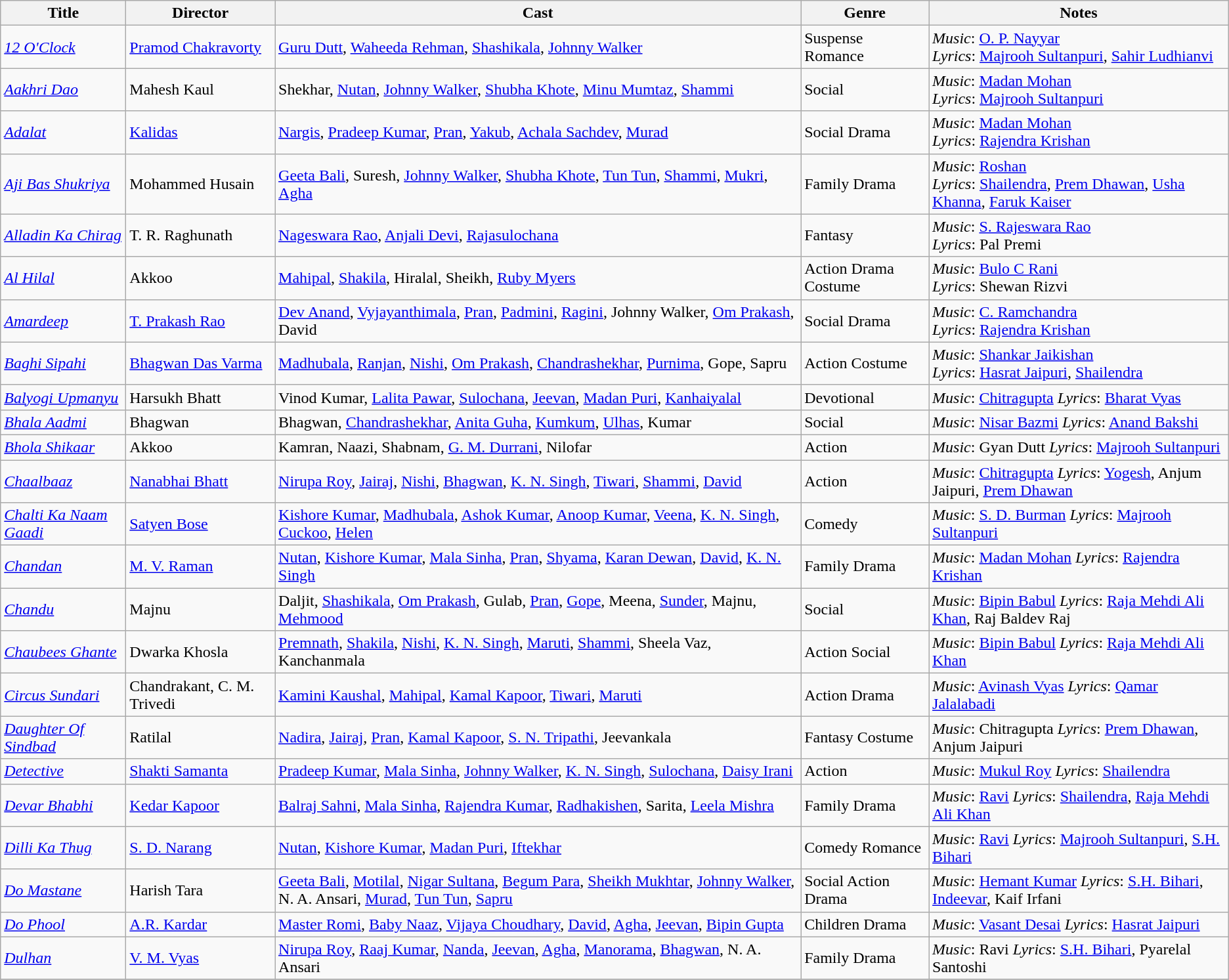<table class="wikitable">
<tr>
<th>Title</th>
<th>Director</th>
<th>Cast</th>
<th>Genre</th>
<th>Notes</th>
</tr>
<tr>
<td><em><a href='#'>12 O'Clock</a></em></td>
<td><a href='#'>Pramod Chakravorty</a></td>
<td><a href='#'>Guru Dutt</a>, <a href='#'>Waheeda Rehman</a>, <a href='#'>Shashikala</a>, <a href='#'>Johnny Walker</a></td>
<td>Suspense Romance</td>
<td><em>Music</em>: <a href='#'>O. P. Nayyar</a><br><em>Lyrics</em>: <a href='#'>Majrooh Sultanpuri</a>, <a href='#'>Sahir Ludhianvi</a></td>
</tr>
<tr>
<td><em><a href='#'>Aakhri Dao</a></em></td>
<td>Mahesh Kaul</td>
<td>Shekhar, <a href='#'>Nutan</a>, <a href='#'>Johnny Walker</a>, <a href='#'>Shubha Khote</a>, <a href='#'>Minu Mumtaz</a>, <a href='#'>Shammi</a></td>
<td>Social</td>
<td><em>Music</em>: <a href='#'>Madan Mohan</a><br><em>Lyrics</em>: <a href='#'>Majrooh Sultanpuri</a></td>
</tr>
<tr>
<td><em><a href='#'>Adalat</a></em></td>
<td><a href='#'>Kalidas</a></td>
<td><a href='#'>Nargis</a>, <a href='#'>Pradeep Kumar</a>, <a href='#'>Pran</a>, <a href='#'>Yakub</a>, <a href='#'>Achala Sachdev</a>, <a href='#'>Murad</a></td>
<td>Social Drama</td>
<td><em>Music</em>: <a href='#'>Madan Mohan</a><br><em>Lyrics</em>: <a href='#'>Rajendra Krishan</a></td>
</tr>
<tr>
<td><em><a href='#'>Aji Bas Shukriya</a></em></td>
<td>Mohammed Husain</td>
<td><a href='#'>Geeta Bali</a>, Suresh, <a href='#'>Johnny Walker</a>, <a href='#'>Shubha Khote</a>, <a href='#'>Tun Tun</a>, <a href='#'>Shammi</a>, <a href='#'>Mukri</a>, <a href='#'>Agha</a></td>
<td>Family Drama</td>
<td><em>Music</em>: <a href='#'>Roshan</a><br><em>Lyrics</em>: <a href='#'>Shailendra</a>, <a href='#'>Prem Dhawan</a>, <a href='#'>Usha Khanna</a>, <a href='#'>Faruk Kaiser</a></td>
</tr>
<tr>
<td><em><a href='#'>Alladin Ka Chirag</a></em></td>
<td>T. R. Raghunath</td>
<td><a href='#'>Nageswara Rao</a>, <a href='#'>Anjali Devi</a>, <a href='#'>Rajasulochana</a></td>
<td>Fantasy</td>
<td><em>Music</em>: <a href='#'>S. Rajeswara Rao</a><br><em>Lyrics</em>: Pal Premi</td>
</tr>
<tr>
<td><em><a href='#'>Al Hilal</a></em></td>
<td>Akkoo</td>
<td><a href='#'>Mahipal</a>, <a href='#'>Shakila</a>, Hiralal, Sheikh, <a href='#'>Ruby Myers</a></td>
<td>Action Drama Costume</td>
<td><em>Music</em>: <a href='#'>Bulo C Rani</a><br><em>Lyrics</em>: Shewan Rizvi</td>
</tr>
<tr>
<td><em><a href='#'>Amardeep</a></em></td>
<td><a href='#'>T. Prakash Rao</a></td>
<td><a href='#'>Dev Anand</a>, <a href='#'>Vyjayanthimala</a>, <a href='#'>Pran</a>, <a href='#'>Padmini</a>, <a href='#'>Ragini</a>, Johnny Walker, <a href='#'>Om Prakash</a>, David</td>
<td>Social Drama</td>
<td><em>Music</em>: <a href='#'>C. Ramchandra</a><br><em>Lyrics</em>: <a href='#'>Rajendra Krishan</a></td>
</tr>
<tr>
<td><em><a href='#'>Baghi Sipahi</a></em></td>
<td><a href='#'>Bhagwan Das Varma</a></td>
<td><a href='#'>Madhubala</a>, <a href='#'>Ranjan</a>, <a href='#'>Nishi</a>, <a href='#'>Om Prakash</a>, <a href='#'>Chandrashekhar</a>, <a href='#'>Purnima</a>, Gope, Sapru</td>
<td>Action Costume</td>
<td><em>Music</em>: <a href='#'>Shankar Jaikishan</a><br><em>Lyrics</em>: <a href='#'>Hasrat Jaipuri</a>, <a href='#'>Shailendra</a></td>
</tr>
<tr>
<td><em><a href='#'>Balyogi Upmanyu</a></em></td>
<td>Harsukh Bhatt</td>
<td>Vinod Kumar, <a href='#'>Lalita Pawar</a>, <a href='#'>Sulochana</a>, <a href='#'>Jeevan</a>, <a href='#'>Madan Puri</a>, <a href='#'>Kanhaiyalal</a></td>
<td>Devotional</td>
<td><em>Music</em>: <a href='#'>Chitragupta</a> <em>Lyrics</em>: <a href='#'>Bharat Vyas</a></td>
</tr>
<tr>
<td><em><a href='#'>Bhala Aadmi</a></em></td>
<td>Bhagwan</td>
<td>Bhagwan, <a href='#'>Chandrashekhar</a>, <a href='#'>Anita Guha</a>, <a href='#'>Kumkum</a>, <a href='#'>Ulhas</a>, Kumar</td>
<td>Social</td>
<td><em>Music</em>: <a href='#'>Nisar Bazmi</a> <em>Lyrics</em>: <a href='#'>Anand Bakshi</a></td>
</tr>
<tr>
<td><em><a href='#'>Bhola Shikaar</a></em></td>
<td>Akkoo</td>
<td>Kamran, Naazi, Shabnam, <a href='#'>G. M. Durrani</a>, Nilofar</td>
<td>Action</td>
<td><em>Music</em>: Gyan Dutt <em>Lyrics</em>: <a href='#'>Majrooh Sultanpuri</a></td>
</tr>
<tr>
<td><em><a href='#'>Chaalbaaz</a></em></td>
<td><a href='#'>Nanabhai Bhatt</a></td>
<td><a href='#'>Nirupa Roy</a>, <a href='#'>Jairaj</a>, <a href='#'>Nishi</a>, <a href='#'>Bhagwan</a>, <a href='#'>K. N. Singh</a>, <a href='#'>Tiwari</a>, <a href='#'>Shammi</a>, <a href='#'>David</a></td>
<td>Action</td>
<td><em>Music</em>: <a href='#'>Chitragupta</a> <em>Lyrics</em>: <a href='#'>Yogesh</a>, Anjum Jaipuri, <a href='#'>Prem Dhawan</a></td>
</tr>
<tr>
<td><em><a href='#'>Chalti Ka Naam Gaadi</a></em></td>
<td><a href='#'>Satyen Bose</a></td>
<td><a href='#'>Kishore Kumar</a>,  <a href='#'>Madhubala</a>, <a href='#'>Ashok Kumar</a>, <a href='#'>Anoop Kumar</a>, <a href='#'>Veena</a>, <a href='#'>K. N. Singh</a>, <a href='#'>Cuckoo</a>, <a href='#'>Helen</a></td>
<td>Comedy</td>
<td><em>Music</em>: <a href='#'>S. D. Burman</a> <em>Lyrics</em>: <a href='#'>Majrooh Sultanpuri</a></td>
</tr>
<tr>
<td><em><a href='#'>Chandan</a></em></td>
<td><a href='#'>M. V. Raman</a></td>
<td><a href='#'>Nutan</a>, <a href='#'>Kishore Kumar</a>, <a href='#'>Mala Sinha</a>, <a href='#'>Pran</a>, <a href='#'>Shyama</a>, <a href='#'>Karan Dewan</a>, <a href='#'>David</a>, <a href='#'>K. N. Singh</a></td>
<td>Family Drama</td>
<td><em>Music</em>: <a href='#'>Madan Mohan</a> <em>Lyrics</em>: <a href='#'>Rajendra Krishan</a></td>
</tr>
<tr>
<td><em><a href='#'>Chandu</a></em></td>
<td>Majnu</td>
<td>Daljit, <a href='#'>Shashikala</a>, <a href='#'>Om Prakash</a>, Gulab, <a href='#'>Pran</a>, <a href='#'>Gope</a>, Meena, <a href='#'>Sunder</a>, Majnu, <a href='#'>Mehmood</a></td>
<td>Social</td>
<td><em>Music</em>: <a href='#'>Bipin Babul</a> <em>Lyrics</em>:  <a href='#'>Raja Mehdi Ali Khan</a>, Raj Baldev Raj</td>
</tr>
<tr>
<td><em><a href='#'>Chaubees Ghante</a></em></td>
<td>Dwarka Khosla</td>
<td><a href='#'>Premnath</a>, <a href='#'>Shakila</a>, <a href='#'>Nishi</a>, <a href='#'>K. N. Singh</a>, <a href='#'>Maruti</a>, <a href='#'>Shammi</a>, Sheela Vaz, Kanchanmala</td>
<td>Action Social</td>
<td><em>Music</em>: <a href='#'>Bipin Babul</a> <em>Lyrics</em>: <a href='#'>Raja Mehdi Ali Khan</a></td>
</tr>
<tr>
<td><em><a href='#'>Circus Sundari</a></em></td>
<td>Chandrakant, C. M. Trivedi</td>
<td><a href='#'>Kamini Kaushal</a>, <a href='#'>Mahipal</a>, <a href='#'>Kamal Kapoor</a>, <a href='#'>Tiwari</a>, <a href='#'>Maruti</a></td>
<td>Action Drama</td>
<td><em>Music</em>: <a href='#'>Avinash Vyas</a>  <em>Lyrics</em>: <a href='#'>Qamar Jalalabadi</a></td>
</tr>
<tr>
<td><em><a href='#'>Daughter Of Sindbad</a></em></td>
<td>Ratilal</td>
<td><a href='#'>Nadira</a>, <a href='#'>Jairaj</a>, <a href='#'>Pran</a>, <a href='#'>Kamal Kapoor</a>, <a href='#'>S. N. Tripathi</a>, Jeevankala</td>
<td>Fantasy Costume</td>
<td><em>Music</em>: Chitragupta <em>Lyrics</em>: <a href='#'>Prem Dhawan</a>, Anjum Jaipuri</td>
</tr>
<tr>
<td><em><a href='#'>Detective</a></em></td>
<td><a href='#'>Shakti Samanta</a></td>
<td><a href='#'>Pradeep Kumar</a>, <a href='#'>Mala Sinha</a>, <a href='#'>Johnny Walker</a>, <a href='#'>K. N. Singh</a>, <a href='#'>Sulochana</a>, <a href='#'>Daisy Irani</a></td>
<td>Action</td>
<td><em>Music</em>: <a href='#'>Mukul Roy</a> <em>Lyrics</em>: <a href='#'>Shailendra</a></td>
</tr>
<tr>
<td><em><a href='#'>Devar Bhabhi</a></em></td>
<td><a href='#'>Kedar Kapoor</a></td>
<td><a href='#'>Balraj Sahni</a>, <a href='#'>Mala Sinha</a>, <a href='#'>Rajendra Kumar</a>, <a href='#'>Radhakishen</a>, Sarita, <a href='#'>Leela Mishra</a></td>
<td>Family Drama</td>
<td><em>Music</em>: <a href='#'>Ravi</a> <em>Lyrics</em>: <a href='#'>Shailendra</a>, <a href='#'>Raja Mehdi Ali Khan</a></td>
</tr>
<tr>
<td><em><a href='#'>Dilli Ka Thug</a></em></td>
<td><a href='#'>S. D. Narang</a></td>
<td><a href='#'>Nutan</a>, <a href='#'>Kishore Kumar</a>, <a href='#'>Madan Puri</a>, <a href='#'>Iftekhar</a></td>
<td>Comedy Romance</td>
<td><em>Music</em>:  <a href='#'>Ravi</a> <em>Lyrics</em>: <a href='#'>Majrooh Sultanpuri</a>, <a href='#'>S.H. Bihari</a></td>
</tr>
<tr>
<td><em><a href='#'>Do Mastane</a></em></td>
<td>Harish Tara</td>
<td><a href='#'>Geeta Bali</a>, <a href='#'>Motilal</a>, <a href='#'>Nigar Sultana</a>, <a href='#'>Begum Para</a>, <a href='#'>Sheikh Mukhtar</a>, <a href='#'>Johnny Walker</a>, N. A. Ansari, <a href='#'>Murad</a>, <a href='#'>Tun Tun</a>, <a href='#'>Sapru</a></td>
<td>Social Action Drama</td>
<td><em>Music</em>: <a href='#'>Hemant Kumar</a> <em>Lyrics</em>: <a href='#'>S.H. Bihari</a>, <a href='#'>Indeevar</a>, Kaif Irfani</td>
</tr>
<tr>
<td><em><a href='#'>Do Phool</a></em></td>
<td><a href='#'>A.R. Kardar</a></td>
<td><a href='#'>Master Romi</a>, <a href='#'>Baby Naaz</a>, <a href='#'>Vijaya Choudhary</a>, <a href='#'>David</a>, <a href='#'>Agha</a>, <a href='#'>Jeevan</a>, <a href='#'>Bipin Gupta</a></td>
<td>Children Drama</td>
<td><em>Music</em>: <a href='#'>Vasant Desai</a> <em>Lyrics</em>: <a href='#'>Hasrat Jaipuri</a></td>
</tr>
<tr>
<td><em><a href='#'>Dulhan</a></em></td>
<td><a href='#'>V. M. Vyas</a></td>
<td><a href='#'>Nirupa Roy</a>, <a href='#'>Raaj Kumar</a>, <a href='#'>Nanda</a>, <a href='#'>Jeevan</a>, <a href='#'>Agha</a>, <a href='#'>Manorama</a>, <a href='#'>Bhagwan</a>, N. A. Ansari</td>
<td>Family Drama</td>
<td><em>Music</em>: Ravi <em>Lyrics</em>: <a href='#'>S.H. Bihari</a>, Pyarelal Santoshi</td>
</tr>
<tr>
</tr>
</table>
